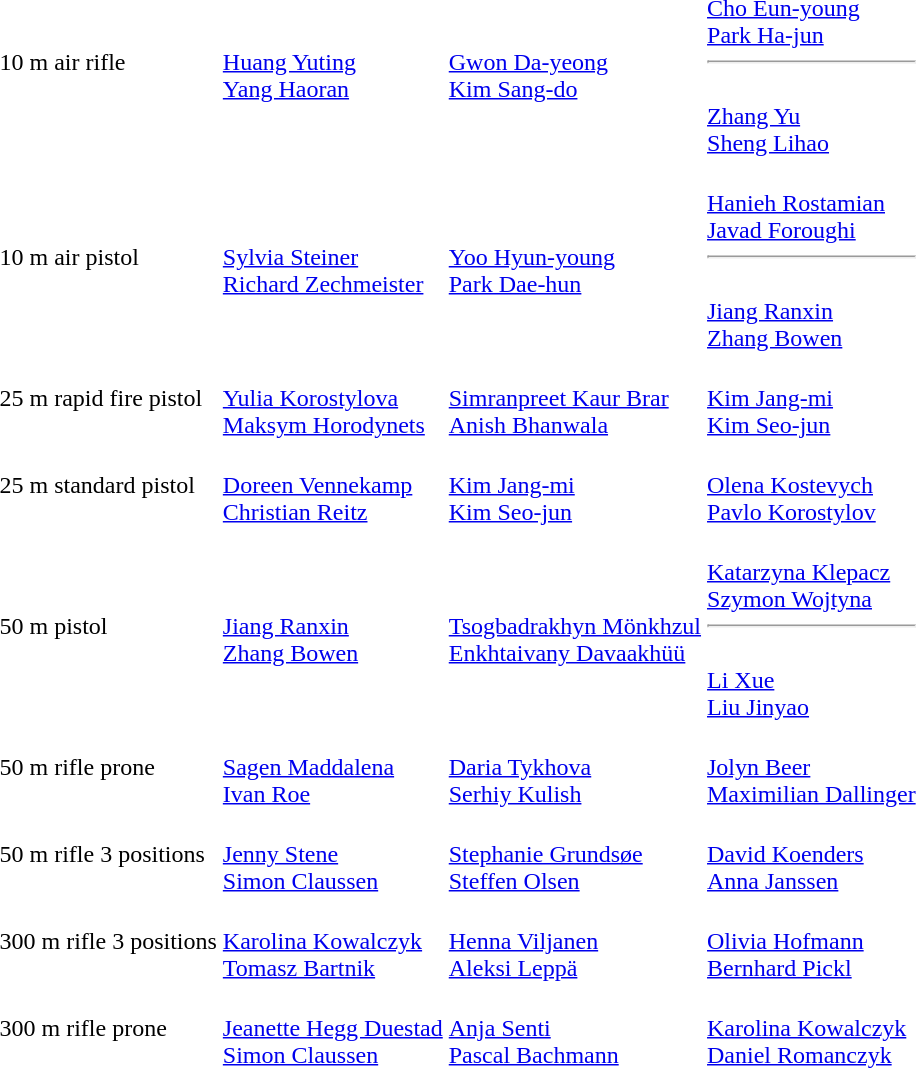<table>
<tr>
<td>10 m air rifle</td>
<td colspan=2><br><a href='#'>Huang Yuting</a><br><a href='#'>Yang Haoran</a></td>
<td colspan=2><br><a href='#'>Gwon Da-yeong</a><br><a href='#'>Kim Sang-do</a></td>
<td colspan=2><br><a href='#'>Cho Eun-young</a><br><a href='#'>Park Ha-jun</a><hr><br><a href='#'>Zhang Yu</a><br><a href='#'>Sheng Lihao</a></td>
</tr>
<tr>
<td>10 m air pistol</td>
<td colspan=2><br><a href='#'>Sylvia Steiner</a><br><a href='#'>Richard Zechmeister</a></td>
<td colspan=2><br><a href='#'>Yoo Hyun-young</a><br><a href='#'>Park Dae-hun</a></td>
<td colspan=2><br><a href='#'>Hanieh Rostamian</a><br><a href='#'>Javad Foroughi</a><hr><br><a href='#'>Jiang Ranxin</a><br><a href='#'>Zhang Bowen</a></td>
</tr>
<tr>
<td>25 m rapid fire pistol</td>
<td colspan=2><br><a href='#'>Yulia Korostylova</a><br><a href='#'>Maksym Horodynets</a></td>
<td colspan=2><br><a href='#'>Simranpreet Kaur Brar</a><br><a href='#'>Anish Bhanwala</a></td>
<td colspan=2><br><a href='#'>Kim Jang-mi</a><br><a href='#'>Kim Seo-jun</a></td>
</tr>
<tr>
<td>25 m standard pistol</td>
<td colspan=2><br><a href='#'>Doreen Vennekamp</a><br><a href='#'>Christian Reitz</a></td>
<td colspan=2><br><a href='#'>Kim Jang-mi</a><br><a href='#'>Kim Seo-jun</a></td>
<td colspan=2><br><a href='#'>Olena Kostevych</a><br><a href='#'>Pavlo Korostylov</a></td>
</tr>
<tr>
<td>50 m pistol</td>
<td colspan=2><br><a href='#'>Jiang Ranxin</a><br><a href='#'>Zhang Bowen</a></td>
<td colspan=2><br><a href='#'>Tsogbadrakhyn Mönkhzul</a><br><a href='#'>Enkhtaivany Davaakhüü</a></td>
<td colspan=2><br><a href='#'>Katarzyna Klepacz</a><br><a href='#'>Szymon Wojtyna</a><hr><br><a href='#'>Li Xue</a><br><a href='#'>Liu Jinyao</a></td>
</tr>
<tr>
<td>50 m rifle prone</td>
<td colspan=2><br><a href='#'>Sagen Maddalena</a><br><a href='#'>Ivan Roe</a></td>
<td colspan=2><br><a href='#'>Daria Tykhova</a><br><a href='#'>Serhiy Kulish</a></td>
<td colspan=2><br><a href='#'>Jolyn Beer</a><br><a href='#'>Maximilian Dallinger</a></td>
</tr>
<tr>
<td>50 m rifle 3 positions</td>
<td colspan=2><br><a href='#'>Jenny Stene</a><br><a href='#'>Simon Claussen</a></td>
<td colspan=2><br><a href='#'>Stephanie Grundsøe</a><br><a href='#'>Steffen Olsen</a></td>
<td colspan=2><br><a href='#'>David Koenders</a><br><a href='#'>Anna Janssen</a></td>
</tr>
<tr>
<td>300 m rifle 3 positions</td>
<td colspan=2><br><a href='#'>Karolina Kowalczyk</a><br><a href='#'>Tomasz Bartnik</a></td>
<td colspan=2><br><a href='#'>Henna Viljanen</a><br><a href='#'>Aleksi Leppä</a></td>
<td colspan=2><br><a href='#'>Olivia Hofmann</a><br><a href='#'>Bernhard Pickl</a></td>
</tr>
<tr>
<td>300 m rifle prone</td>
<td colspan=2><br><a href='#'>Jeanette Hegg Duestad</a><br><a href='#'>Simon Claussen</a></td>
<td colspan=2><br><a href='#'>Anja Senti</a><br><a href='#'>Pascal Bachmann</a></td>
<td colspan=2><br><a href='#'>Karolina Kowalczyk</a><br><a href='#'>Daniel Romanczyk</a></td>
</tr>
<tr>
</tr>
</table>
